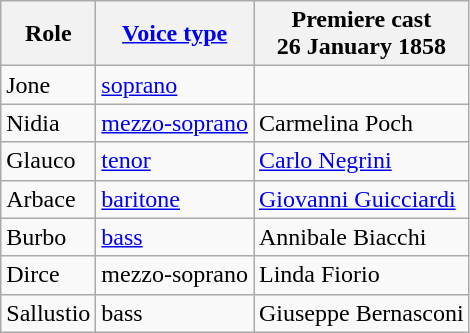<table class="wikitable">
<tr>
<th>Role</th>
<th><a href='#'>Voice type</a></th>
<th>Premiere cast<br>26 January 1858</th>
</tr>
<tr>
<td>Jone</td>
<td><a href='#'>soprano</a></td>
<td></td>
</tr>
<tr>
<td>Nidia</td>
<td><a href='#'>mezzo-soprano</a></td>
<td>Carmelina Poch</td>
</tr>
<tr>
<td>Glauco</td>
<td><a href='#'>tenor</a></td>
<td><a href='#'>Carlo Negrini</a></td>
</tr>
<tr>
<td>Arbace</td>
<td><a href='#'>baritone</a></td>
<td><a href='#'>Giovanni Guicciardi</a></td>
</tr>
<tr>
<td>Burbo</td>
<td><a href='#'>bass</a></td>
<td>Annibale Biacchi</td>
</tr>
<tr>
<td>Dirce</td>
<td>mezzo-soprano</td>
<td>Linda Fiorio</td>
</tr>
<tr>
<td>Sallustio</td>
<td>bass</td>
<td>Giuseppe Bernasconi</td>
</tr>
</table>
